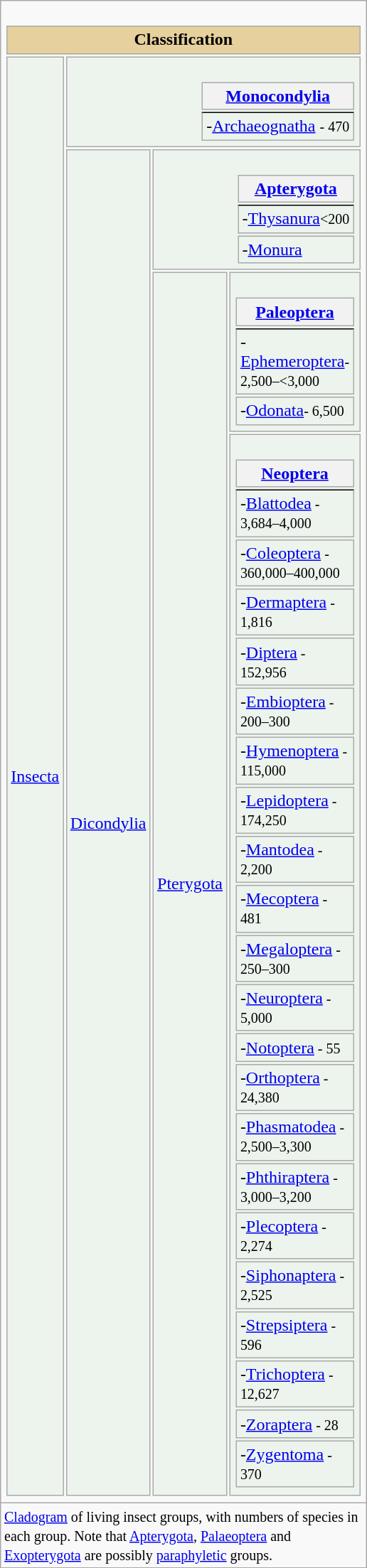<table class="wikitable" style="float:right; width:20em;">
<tr>
<td><br><table style="background:Transparent; border:solid 0 #503df9;">
<tr>
<th colspan="4" style="background:#E6D09D">Classification</th>
</tr>
<tr>
<td rowspan="4" style="background:#ECF4ED"><a href='#'>Insecta</a></td>
<td colspan="3" style="background:#ECF4ED"><br><table align="right" class="collapsible collapsed" style="background:Transparent">
<tr>
<th><a href='#'>Monocondylia</a></th>
</tr>
<tr>
<td style="border-top: 1px solid black;">-<a href='#'>Archaeognatha</a> <small>- 470</small></td>
</tr>
</table>
</td>
</tr>
<tr>
<td rowspan="3" style="background:#ECF4ED"><a href='#'>Dicondylia</a></td>
<td colspan="2" style="background:#ECF4ED"><br><table align="right" class="collapsible collapsed" style="background:Transparent;">
<tr>
<th><a href='#'>Apterygota</a></th>
</tr>
<tr>
<td style="border-top: 1px solid black;">-<a href='#'>Thysanura</a><small><200 </small></td>
</tr>
<tr>
<td>-<a href='#'>Monura</a><small> </small></td>
</tr>
</table>
</td>
</tr>
<tr>
<td rowspan="2" style="background:#ECF4ED"><a href='#'>Pterygota</a></td>
<td style="background:#ECF4ED"><br><table align="right" class="collapsible collapsed" style="background:Transparent">
<tr>
<th><a href='#'>Paleoptera</a></th>
</tr>
<tr>
<td style="border-top: 1px solid black;">-<a href='#'>Ephemeroptera</a><small>- 2,500–<3,000</small></td>
</tr>
<tr>
<td>-<a href='#'>Odonata</a><small>- 6,500 </small></td>
</tr>
</table>
</td>
</tr>
<tr>
<td style="background:#ECF4ED"><br><table align="right" class="collapsible collapsed" style="background:Transparent">
<tr>
<th><a href='#'>Neoptera</a></th>
</tr>
<tr>
<td style="border-top: 1px solid black;">-<a href='#'>Blattodea</a><small> - 3,684–4,000</small></td>
</tr>
<tr>
<td>-<a href='#'>Coleoptera</a><small> - 360,000–400,000</small></td>
</tr>
<tr>
<td>-<a href='#'>Dermaptera</a><small> - 1,816</small></td>
</tr>
<tr>
<td>-<a href='#'>Diptera</a><small> - 152,956</small></td>
</tr>
<tr>
<td>-<a href='#'>Embioptera</a><small> - 200–300</small></td>
</tr>
<tr>
<td>-<a href='#'>Hymenoptera</a><small> - 115,000</small></td>
</tr>
<tr>
<td>-<a href='#'>Lepidoptera</a><small> - 174,250</small></td>
</tr>
<tr>
<td>-<a href='#'>Mantodea</a><small> - 2,200</small></td>
</tr>
<tr>
<td>-<a href='#'>Mecoptera</a><small> - 481</small></td>
</tr>
<tr>
<td>-<a href='#'>Megaloptera</a><small> - 250–300</small></td>
</tr>
<tr>
<td>-<a href='#'>Neuroptera</a><small> - 5,000</small></td>
</tr>
<tr>
<td>-<a href='#'>Notoptera</a><small> - 55</small></td>
</tr>
<tr>
<td>-<a href='#'>Orthoptera</a><small> - 24,380</small></td>
</tr>
<tr>
<td>-<a href='#'>Phasmatodea</a><small> - 2,500–3,300</small></td>
</tr>
<tr>
<td>-<a href='#'>Phthiraptera</a><small> - 3,000–3,200</small></td>
</tr>
<tr>
<td>-<a href='#'>Plecoptera</a><small> - 2,274</small></td>
</tr>
<tr>
<td>-<a href='#'>Siphonaptera</a><small> - 2,525</small></td>
</tr>
<tr>
<td>-<a href='#'>Strepsiptera</a><small> - 596</small></td>
</tr>
<tr>
<td>-<a href='#'>Trichoptera</a><small> - 12,627</small></td>
</tr>
<tr>
<td>-<a href='#'>Zoraptera</a><small> - 28</small></td>
</tr>
<tr>
<td>-<a href='#'>Zygentoma</a><small> - 370</small></td>
</tr>
<tr>
</tr>
</table>
</td>
</tr>
</table>
</td>
</tr>
<tr>
<td colspan="4" style="background:Transparent"><small><a href='#'>Cladogram</a> of living insect groups, with numbers of species in each group. Note that <a href='#'>Apterygota</a>, <a href='#'>Palaeoptera</a> and <a href='#'>Exopterygota</a> are possibly <a href='#'>paraphyletic</a> groups.</small></td>
</tr>
</table>
